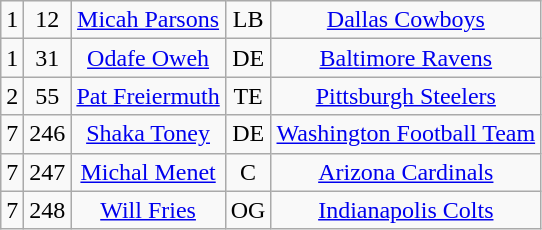<table class="wikitable" style="text-align:center">
<tr>
<td>1</td>
<td>12</td>
<td><a href='#'>Micah Parsons</a></td>
<td>LB</td>
<td><a href='#'>Dallas Cowboys</a></td>
</tr>
<tr>
<td>1</td>
<td>31</td>
<td><a href='#'>Odafe Oweh</a></td>
<td>DE</td>
<td><a href='#'>Baltimore Ravens</a></td>
</tr>
<tr>
<td>2</td>
<td>55</td>
<td><a href='#'>Pat Freiermuth</a></td>
<td>TE</td>
<td><a href='#'>Pittsburgh Steelers</a></td>
</tr>
<tr>
<td>7</td>
<td>246</td>
<td><a href='#'>Shaka Toney</a></td>
<td>DE</td>
<td><a href='#'>Washington Football Team</a></td>
</tr>
<tr>
<td>7</td>
<td>247</td>
<td><a href='#'>Michal Menet</a></td>
<td>C</td>
<td><a href='#'>Arizona Cardinals</a></td>
</tr>
<tr>
<td>7</td>
<td>248</td>
<td><a href='#'>Will Fries</a></td>
<td>OG</td>
<td><a href='#'>Indianapolis Colts</a></td>
</tr>
</table>
